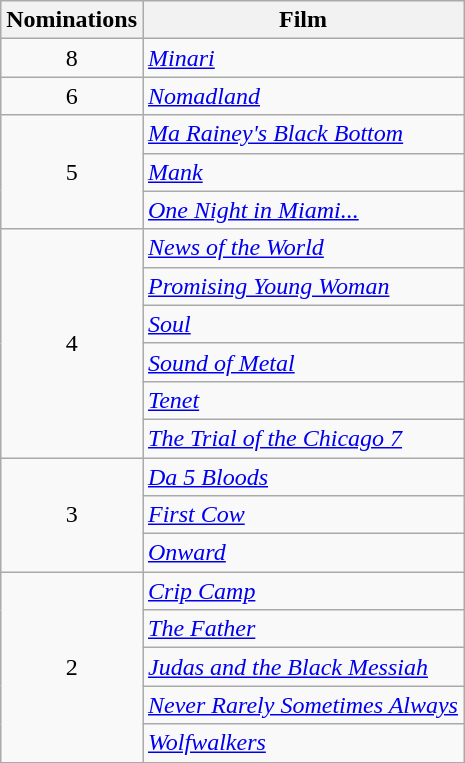<table class="wikitable">
<tr>
<th>Nominations</th>
<th>Film</th>
</tr>
<tr>
<td style="text-align:center;">8</td>
<td><em><a href='#'>Minari</a></em></td>
</tr>
<tr>
<td style="text-align:center;">6</td>
<td><em><a href='#'>Nomadland</a></em></td>
</tr>
<tr>
<td rowspan="3" style="text-align:center;">5</td>
<td><em><a href='#'>Ma Rainey's Black Bottom</a></em></td>
</tr>
<tr>
<td><em><a href='#'>Mank</a></em></td>
</tr>
<tr>
<td><em><a href='#'>One Night in Miami...</a></em></td>
</tr>
<tr>
<td rowspan="6" style="text-align:center;">4</td>
<td><em><a href='#'>News of the World</a></em></td>
</tr>
<tr>
<td><em><a href='#'>Promising Young Woman</a></em></td>
</tr>
<tr>
<td><em><a href='#'>Soul</a></em></td>
</tr>
<tr>
<td><em><a href='#'>Sound of Metal</a></em></td>
</tr>
<tr>
<td><em><a href='#'>Tenet</a></em></td>
</tr>
<tr>
<td><em><a href='#'>The Trial of the Chicago 7</a></em></td>
</tr>
<tr>
<td rowspan="3" style="text-align:center;">3</td>
<td><em><a href='#'>Da 5 Bloods</a></em></td>
</tr>
<tr>
<td><em><a href='#'>First Cow</a></em></td>
</tr>
<tr>
<td><em><a href='#'>Onward</a></em></td>
</tr>
<tr>
<td rowspan="5" style="text-align:center;">2</td>
<td><em><a href='#'>Crip Camp</a></em></td>
</tr>
<tr>
<td><em><a href='#'>The Father</a></em></td>
</tr>
<tr>
<td><em><a href='#'>Judas and the Black Messiah</a></em></td>
</tr>
<tr>
<td><em><a href='#'>Never Rarely Sometimes Always</a></em></td>
</tr>
<tr>
<td><em><a href='#'>Wolfwalkers</a></em></td>
</tr>
</table>
